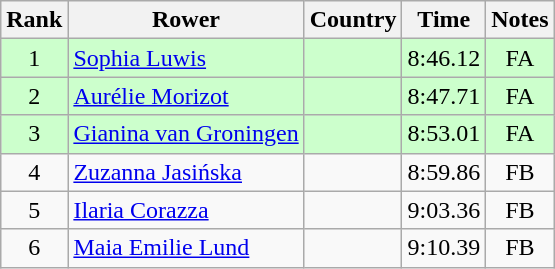<table class="wikitable" style="text-align:center">
<tr>
<th>Rank</th>
<th>Rower</th>
<th>Country</th>
<th>Time</th>
<th>Notes</th>
</tr>
<tr bgcolor=ccffcc>
<td>1</td>
<td align="left"><a href='#'>Sophia Luwis</a></td>
<td align="left"></td>
<td>8:46.12</td>
<td>FA</td>
</tr>
<tr bgcolor=ccffcc>
<td>2</td>
<td align="left"><a href='#'>Aurélie Morizot</a></td>
<td align="left"></td>
<td>8:47.71</td>
<td>FA</td>
</tr>
<tr bgcolor=ccffcc>
<td>3</td>
<td align="left"><a href='#'>Gianina van Groningen</a></td>
<td align="left"></td>
<td>8:53.01</td>
<td>FA</td>
</tr>
<tr>
<td>4</td>
<td align="left"><a href='#'>Zuzanna Jasińska</a></td>
<td align="left"></td>
<td>8:59.86</td>
<td>FB</td>
</tr>
<tr>
<td>5</td>
<td align="left"><a href='#'>Ilaria Corazza</a></td>
<td align="left"></td>
<td>9:03.36</td>
<td>FB</td>
</tr>
<tr>
<td>6</td>
<td align="left"><a href='#'>Maia Emilie Lund</a></td>
<td align="left"></td>
<td>9:10.39</td>
<td>FB</td>
</tr>
</table>
